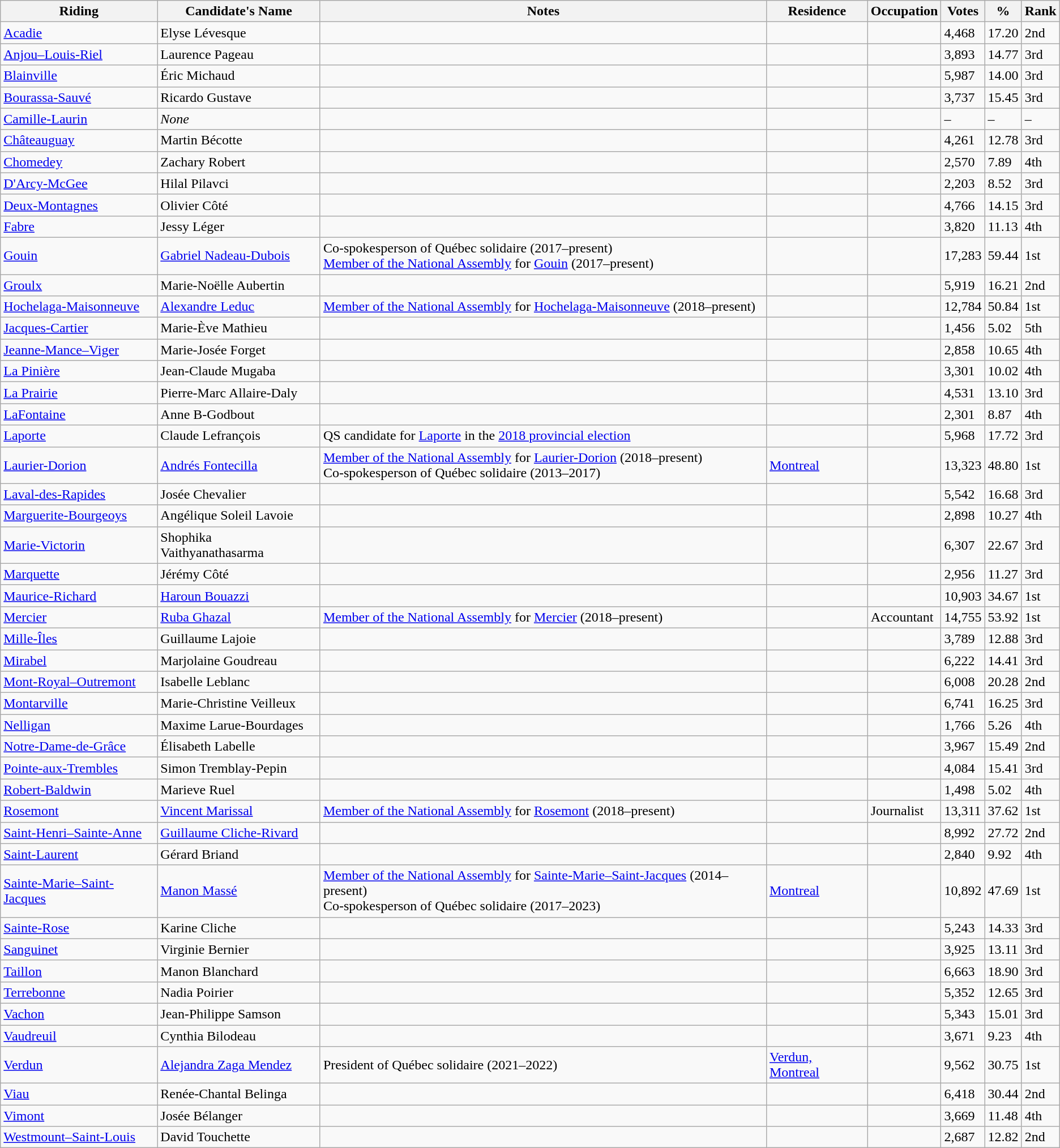<table class="wikitable sortable">
<tr>
<th>Riding<br></th>
<th>Candidate's Name</th>
<th>Notes</th>
<th>Residence</th>
<th>Occupation</th>
<th>Votes</th>
<th>%</th>
<th>Rank</th>
</tr>
<tr>
<td><a href='#'>Acadie</a></td>
<td>Elyse Lévesque</td>
<td></td>
<td></td>
<td></td>
<td>4,468</td>
<td>17.20</td>
<td>2nd</td>
</tr>
<tr>
<td><a href='#'>Anjou–Louis-Riel</a></td>
<td>Laurence Pageau</td>
<td></td>
<td></td>
<td></td>
<td>3,893</td>
<td>14.77</td>
<td>3rd</td>
</tr>
<tr>
<td><a href='#'>Blainville</a></td>
<td>Éric Michaud</td>
<td></td>
<td></td>
<td></td>
<td>5,987</td>
<td>14.00</td>
<td>3rd</td>
</tr>
<tr>
<td><a href='#'>Bourassa-Sauvé</a></td>
<td>Ricardo Gustave</td>
<td></td>
<td></td>
<td></td>
<td>3,737</td>
<td>15.45</td>
<td>3rd</td>
</tr>
<tr>
<td><a href='#'>Camille-Laurin</a></td>
<td><em>None</em></td>
<td></td>
<td></td>
<td></td>
<td>–</td>
<td>–</td>
<td>–</td>
</tr>
<tr>
<td><a href='#'>Châteauguay</a></td>
<td>Martin Bécotte</td>
<td></td>
<td></td>
<td></td>
<td>4,261</td>
<td>12.78</td>
<td>3rd</td>
</tr>
<tr>
<td><a href='#'>Chomedey</a></td>
<td>Zachary Robert</td>
<td></td>
<td></td>
<td></td>
<td>2,570</td>
<td>7.89</td>
<td>4th</td>
</tr>
<tr>
<td><a href='#'>D'Arcy-McGee</a></td>
<td>Hilal Pilavci</td>
<td></td>
<td></td>
<td></td>
<td>2,203</td>
<td>8.52</td>
<td>3rd</td>
</tr>
<tr>
<td><a href='#'>Deux-Montagnes</a></td>
<td>Olivier Côté</td>
<td></td>
<td></td>
<td></td>
<td>4,766</td>
<td>14.15</td>
<td>3rd</td>
</tr>
<tr>
<td><a href='#'>Fabre</a></td>
<td>Jessy Léger</td>
<td></td>
<td></td>
<td></td>
<td>3,820</td>
<td>11.13</td>
<td>4th</td>
</tr>
<tr>
<td><a href='#'>Gouin</a></td>
<td><a href='#'>Gabriel Nadeau-Dubois</a></td>
<td>Co-spokesperson of Québec solidaire (2017–present) <br> <a href='#'>Member of the National Assembly</a> for <a href='#'>Gouin</a> (2017–present)</td>
<td></td>
<td></td>
<td>17,283</td>
<td>59.44</td>
<td>1st</td>
</tr>
<tr>
<td><a href='#'>Groulx</a></td>
<td>Marie-Noëlle Aubertin</td>
<td></td>
<td></td>
<td></td>
<td>5,919</td>
<td>16.21</td>
<td>2nd</td>
</tr>
<tr>
<td><a href='#'>Hochelaga-Maisonneuve</a></td>
<td><a href='#'>Alexandre Leduc</a></td>
<td><a href='#'>Member of the National Assembly</a> for <a href='#'>Hochelaga-Maisonneuve</a> (2018–present)</td>
<td></td>
<td></td>
<td>12,784</td>
<td>50.84</td>
<td>1st</td>
</tr>
<tr>
<td><a href='#'>Jacques-Cartier</a></td>
<td>Marie-Ève Mathieu</td>
<td></td>
<td></td>
<td></td>
<td>1,456</td>
<td>5.02</td>
<td>5th</td>
</tr>
<tr>
<td><a href='#'>Jeanne-Mance–Viger</a></td>
<td>Marie-Josée Forget</td>
<td></td>
<td></td>
<td></td>
<td>2,858</td>
<td>10.65</td>
<td>4th</td>
</tr>
<tr>
<td><a href='#'>La Pinière</a></td>
<td>Jean-Claude Mugaba</td>
<td></td>
<td></td>
<td></td>
<td>3,301</td>
<td>10.02</td>
<td>4th</td>
</tr>
<tr>
<td><a href='#'>La Prairie</a></td>
<td>Pierre-Marc Allaire-Daly</td>
<td></td>
<td></td>
<td></td>
<td>4,531</td>
<td>13.10</td>
<td>3rd</td>
</tr>
<tr>
<td><a href='#'>LaFontaine</a></td>
<td>Anne B-Godbout</td>
<td></td>
<td></td>
<td></td>
<td>2,301</td>
<td>8.87</td>
<td>4th</td>
</tr>
<tr>
<td><a href='#'>Laporte</a></td>
<td>Claude Lefrançois</td>
<td>QS candidate for <a href='#'>Laporte</a> in the <a href='#'>2018 provincial election</a></td>
<td></td>
<td></td>
<td>5,968</td>
<td>17.72</td>
<td>3rd</td>
</tr>
<tr>
<td><a href='#'>Laurier-Dorion</a></td>
<td><a href='#'>Andrés Fontecilla</a></td>
<td><a href='#'>Member of the National Assembly</a> for <a href='#'>Laurier-Dorion</a> (2018–present) <br> Co-spokesperson of Québec solidaire (2013–2017)</td>
<td><a href='#'>Montreal</a></td>
<td></td>
<td>13,323</td>
<td>48.80</td>
<td>1st</td>
</tr>
<tr>
<td><a href='#'>Laval-des-Rapides</a></td>
<td>Josée Chevalier</td>
<td></td>
<td></td>
<td></td>
<td>5,542</td>
<td>16.68</td>
<td>3rd</td>
</tr>
<tr>
<td><a href='#'>Marguerite-Bourgeoys</a></td>
<td>Angélique Soleil Lavoie</td>
<td></td>
<td></td>
<td></td>
<td>2,898</td>
<td>10.27</td>
<td>4th</td>
</tr>
<tr>
<td><a href='#'>Marie-Victorin</a></td>
<td>Shophika Vaithyanathasarma</td>
<td></td>
<td></td>
<td></td>
<td>6,307</td>
<td>22.67</td>
<td>3rd</td>
</tr>
<tr>
<td><a href='#'>Marquette</a></td>
<td>Jérémy Côté</td>
<td></td>
<td></td>
<td></td>
<td>2,956</td>
<td>11.27</td>
<td>3rd</td>
</tr>
<tr>
<td><a href='#'>Maurice-Richard</a></td>
<td><a href='#'>Haroun Bouazzi</a></td>
<td></td>
<td></td>
<td></td>
<td>10,903</td>
<td>34.67</td>
<td>1st</td>
</tr>
<tr>
<td><a href='#'>Mercier</a></td>
<td><a href='#'>Ruba Ghazal</a></td>
<td><a href='#'>Member of the National Assembly</a> for <a href='#'>Mercier</a> (2018–present)</td>
<td></td>
<td>Accountant</td>
<td>14,755</td>
<td>53.92</td>
<td>1st</td>
</tr>
<tr>
<td><a href='#'>Mille-Îles</a></td>
<td>Guillaume Lajoie</td>
<td></td>
<td></td>
<td></td>
<td>3,789</td>
<td>12.88</td>
<td>3rd</td>
</tr>
<tr>
<td><a href='#'>Mirabel</a></td>
<td>Marjolaine Goudreau</td>
<td></td>
<td></td>
<td></td>
<td>6,222</td>
<td>14.41</td>
<td>3rd</td>
</tr>
<tr>
<td><a href='#'>Mont-Royal–Outremont</a></td>
<td>Isabelle Leblanc</td>
<td></td>
<td></td>
<td></td>
<td>6,008</td>
<td>20.28</td>
<td>2nd</td>
</tr>
<tr>
<td><a href='#'>Montarville</a></td>
<td>Marie-Christine Veilleux</td>
<td></td>
<td></td>
<td></td>
<td>6,741</td>
<td>16.25</td>
<td>3rd</td>
</tr>
<tr>
<td><a href='#'>Nelligan</a></td>
<td>Maxime Larue-Bourdages</td>
<td></td>
<td></td>
<td></td>
<td>1,766</td>
<td>5.26</td>
<td>4th</td>
</tr>
<tr>
<td><a href='#'>Notre-Dame-de-Grâce</a></td>
<td>Élisabeth Labelle</td>
<td></td>
<td></td>
<td></td>
<td>3,967</td>
<td>15.49</td>
<td>2nd</td>
</tr>
<tr>
<td><a href='#'>Pointe-aux-Trembles</a></td>
<td>Simon Tremblay-Pepin</td>
<td></td>
<td></td>
<td></td>
<td>4,084</td>
<td>15.41</td>
<td>3rd</td>
</tr>
<tr>
<td><a href='#'>Robert-Baldwin</a></td>
<td>Marieve Ruel</td>
<td></td>
<td></td>
<td></td>
<td>1,498</td>
<td>5.02</td>
<td>4th</td>
</tr>
<tr>
<td><a href='#'>Rosemont</a></td>
<td><a href='#'>Vincent Marissal</a></td>
<td><a href='#'>Member of the National Assembly</a> for <a href='#'>Rosemont</a> (2018–present)</td>
<td></td>
<td>Journalist</td>
<td>13,311</td>
<td>37.62</td>
<td>1st</td>
</tr>
<tr>
<td><a href='#'>Saint-Henri–Sainte-Anne</a></td>
<td><a href='#'>Guillaume Cliche-Rivard</a></td>
<td></td>
<td></td>
<td></td>
<td>8,992</td>
<td>27.72</td>
<td>2nd</td>
</tr>
<tr>
<td><a href='#'>Saint-Laurent</a></td>
<td>Gérard Briand</td>
<td></td>
<td></td>
<td></td>
<td>2,840</td>
<td>9.92</td>
<td>4th</td>
</tr>
<tr>
<td><a href='#'>Sainte-Marie–Saint-Jacques</a></td>
<td><a href='#'>Manon Massé</a></td>
<td><a href='#'>Member of the National Assembly</a> for <a href='#'>Sainte-Marie–Saint-Jacques</a> (2014–present) <br> Co-spokesperson of Québec solidaire (2017–2023)</td>
<td><a href='#'>Montreal</a></td>
<td></td>
<td>10,892</td>
<td>47.69</td>
<td>1st</td>
</tr>
<tr>
<td><a href='#'>Sainte-Rose</a></td>
<td>Karine Cliche</td>
<td></td>
<td></td>
<td></td>
<td>5,243</td>
<td>14.33</td>
<td>3rd</td>
</tr>
<tr>
<td><a href='#'>Sanguinet</a></td>
<td>Virginie Bernier</td>
<td></td>
<td></td>
<td></td>
<td>3,925</td>
<td>13.11</td>
<td>3rd</td>
</tr>
<tr>
<td><a href='#'>Taillon</a></td>
<td>Manon Blanchard</td>
<td></td>
<td></td>
<td></td>
<td>6,663</td>
<td>18.90</td>
<td>3rd</td>
</tr>
<tr>
<td><a href='#'>Terrebonne</a></td>
<td>Nadia Poirier</td>
<td></td>
<td></td>
<td></td>
<td>5,352</td>
<td>12.65</td>
<td>3rd</td>
</tr>
<tr>
<td><a href='#'>Vachon</a></td>
<td>Jean-Philippe Samson</td>
<td></td>
<td></td>
<td></td>
<td>5,343</td>
<td>15.01</td>
<td>3rd</td>
</tr>
<tr>
<td><a href='#'>Vaudreuil</a></td>
<td>Cynthia Bilodeau</td>
<td></td>
<td></td>
<td></td>
<td>3,671</td>
<td>9.23</td>
<td>4th</td>
</tr>
<tr>
<td><a href='#'>Verdun</a></td>
<td><a href='#'>Alejandra Zaga Mendez</a></td>
<td>President of Québec solidaire (2021–2022)</td>
<td><a href='#'>Verdun, Montreal</a></td>
<td></td>
<td>9,562</td>
<td>30.75</td>
<td>1st</td>
</tr>
<tr>
<td><a href='#'>Viau</a></td>
<td>Renée-Chantal Belinga</td>
<td></td>
<td></td>
<td></td>
<td>6,418</td>
<td>30.44</td>
<td>2nd</td>
</tr>
<tr>
<td><a href='#'>Vimont</a></td>
<td>Josée Bélanger</td>
<td></td>
<td></td>
<td></td>
<td>3,669</td>
<td>11.48</td>
<td>4th</td>
</tr>
<tr>
<td><a href='#'>Westmount–Saint-Louis</a></td>
<td>David Touchette</td>
<td></td>
<td></td>
<td></td>
<td>2,687</td>
<td>12.82</td>
<td>2nd</td>
</tr>
</table>
